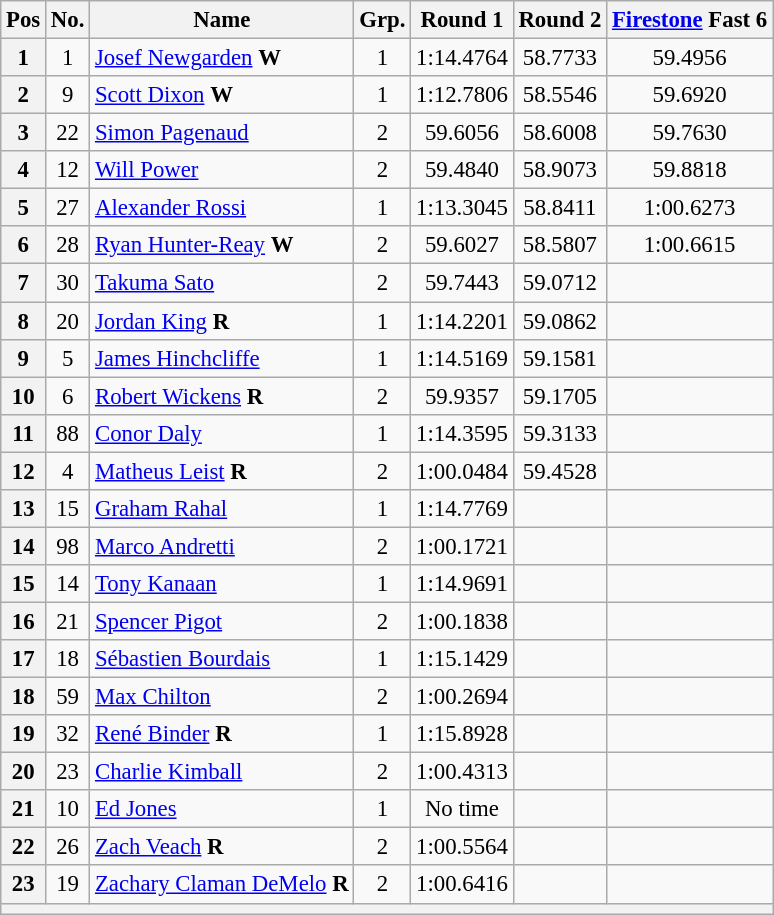<table class="wikitable sortable" style="text-align:center; font-size: 95%;">
<tr>
<th>Pos</th>
<th>No.</th>
<th>Name</th>
<th>Grp.</th>
<th>Round 1</th>
<th>Round 2</th>
<th><a href='#'>Firestone</a> Fast 6</th>
</tr>
<tr>
<th scope="row">1</th>
<td>1</td>
<td align="left"> <a href='#'>Josef Newgarden</a> <strong><span>W</span></strong></td>
<td>1</td>
<td>1:14.4764</td>
<td>58.7733</td>
<td>59.4956</td>
</tr>
<tr>
<th scope="row">2</th>
<td>9</td>
<td align="left"> <a href='#'>Scott Dixon</a> <strong><span>W</span></strong></td>
<td>1</td>
<td>1:12.7806</td>
<td>58.5546</td>
<td>59.6920</td>
</tr>
<tr>
<th scope="row">3</th>
<td>22</td>
<td align="left"> <a href='#'>Simon Pagenaud</a></td>
<td>2</td>
<td>59.6056</td>
<td>58.6008</td>
<td>59.7630</td>
</tr>
<tr>
<th scope="row">4</th>
<td>12</td>
<td align="left"> <a href='#'>Will Power</a></td>
<td>2</td>
<td>59.4840</td>
<td>58.9073</td>
<td>59.8818</td>
</tr>
<tr>
<th scope="row">5</th>
<td>27</td>
<td align="left"> <a href='#'>Alexander Rossi</a></td>
<td>1</td>
<td>1:13.3045</td>
<td>58.8411</td>
<td>1:00.6273</td>
</tr>
<tr>
<th scope="row">6</th>
<td>28</td>
<td align="left"> <a href='#'>Ryan Hunter-Reay</a>  <strong><span>W</span></strong></td>
<td>2</td>
<td>59.6027</td>
<td>58.5807</td>
<td>1:00.6615</td>
</tr>
<tr>
<th scope="row">7</th>
<td>30</td>
<td align="left"> <a href='#'>Takuma Sato</a></td>
<td>2</td>
<td>59.7443</td>
<td>59.0712</td>
<td></td>
</tr>
<tr>
<th scope="row">8</th>
<td>20</td>
<td align="left"> <a href='#'>Jordan King</a> <strong><span>R</span></strong></td>
<td>1</td>
<td>1:14.2201</td>
<td>59.0862</td>
<td></td>
</tr>
<tr>
<th scope="row">9</th>
<td>5</td>
<td align="left"> <a href='#'>James Hinchcliffe</a></td>
<td>1</td>
<td>1:14.5169</td>
<td>59.1581</td>
<td></td>
</tr>
<tr>
<th scope="row">10</th>
<td>6</td>
<td align="left"> <a href='#'>Robert Wickens</a> <strong><span>R</span></strong></td>
<td>2</td>
<td>59.9357</td>
<td>59.1705</td>
<td></td>
</tr>
<tr>
<th scope="row">11</th>
<td>88</td>
<td align="left"> <a href='#'>Conor Daly</a></td>
<td>1</td>
<td>1:14.3595</td>
<td>59.3133</td>
<td></td>
</tr>
<tr>
<th scope="row">12</th>
<td>4</td>
<td align="left"> <a href='#'>Matheus Leist</a> <strong><span>R</span></strong></td>
<td>2</td>
<td>1:00.0484</td>
<td>59.4528</td>
<td></td>
</tr>
<tr>
<th scope="row">13</th>
<td>15</td>
<td align="left"> <a href='#'>Graham Rahal</a></td>
<td>1</td>
<td>1:14.7769</td>
<td></td>
<td></td>
</tr>
<tr>
<th scope="row">14</th>
<td>98</td>
<td align="left"> <a href='#'>Marco Andretti</a></td>
<td>2</td>
<td>1:00.1721</td>
<td></td>
<td></td>
</tr>
<tr>
<th scope="row">15</th>
<td>14</td>
<td align="left"> <a href='#'>Tony Kanaan</a></td>
<td>1</td>
<td>1:14.9691</td>
<td></td>
<td></td>
</tr>
<tr>
<th scope="row">16</th>
<td>21</td>
<td align="left"> <a href='#'>Spencer Pigot</a></td>
<td>2</td>
<td>1:00.1838</td>
<td></td>
<td></td>
</tr>
<tr>
<th scope="row">17</th>
<td>18</td>
<td align="left"> <a href='#'>Sébastien Bourdais</a></td>
<td>1</td>
<td>1:15.1429</td>
<td></td>
<td></td>
</tr>
<tr>
<th scope="row">18</th>
<td>59</td>
<td align="left"> <a href='#'>Max Chilton</a></td>
<td>2</td>
<td>1:00.2694</td>
<td></td>
<td></td>
</tr>
<tr>
<th scope="row">19</th>
<td>32</td>
<td align="left"> <a href='#'>René Binder</a> <strong><span>R</span></strong></td>
<td>1</td>
<td>1:15.8928</td>
<td></td>
<td></td>
</tr>
<tr>
<th scope="row">20</th>
<td>23</td>
<td align="left"> <a href='#'>Charlie Kimball</a></td>
<td>2</td>
<td>1:00.4313</td>
<td></td>
<td></td>
</tr>
<tr>
<th scope="row">21</th>
<td>10</td>
<td align="left"> <a href='#'>Ed Jones</a></td>
<td>1</td>
<td>No time</td>
<td></td>
<td></td>
</tr>
<tr>
<th scope="row">22</th>
<td>26</td>
<td align="left"> <a href='#'>Zach Veach</a> <strong><span>R</span></strong></td>
<td>2</td>
<td>1:00.5564</td>
<td></td>
<td></td>
</tr>
<tr>
<th scope="row">23</th>
<td>19</td>
<td align="left"> <a href='#'>Zachary Claman DeMelo</a> <strong><span>R</span></strong></td>
<td>2</td>
<td>1:00.6416</td>
<td></td>
<td></td>
</tr>
<tr>
<th colspan="7"></th>
</tr>
</table>
